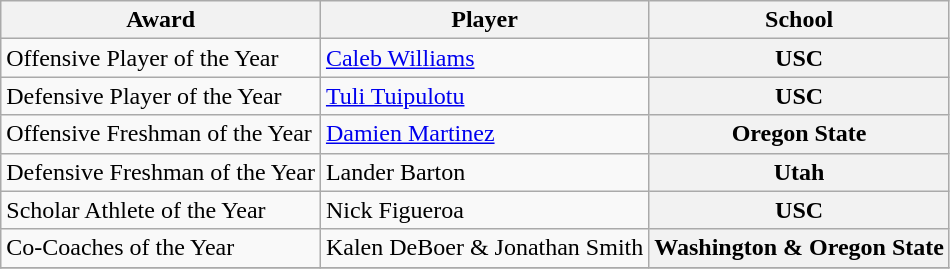<table class="wikitable" border="0">
<tr>
<th>Award</th>
<th>Player</th>
<th>School</th>
</tr>
<tr>
<td>Offensive Player of the Year</td>
<td><a href='#'>Caleb Williams</a></td>
<th style=>USC</th>
</tr>
<tr>
<td>Defensive Player of the Year</td>
<td><a href='#'>Tuli Tuipulotu</a></td>
<th style=>USC</th>
</tr>
<tr>
<td>Offensive Freshman of the Year</td>
<td><a href='#'>Damien Martinez</a></td>
<th style=>Oregon State</th>
</tr>
<tr>
<td>Defensive Freshman of the Year</td>
<td>Lander Barton</td>
<th style=>Utah</th>
</tr>
<tr>
<td>Scholar Athlete of the Year</td>
<td>Nick Figueroa</td>
<th style=>USC</th>
</tr>
<tr>
<td>Co-Coaches of the Year</td>
<td>Kalen DeBoer & Jonathan Smith</td>
<th>Washington & Oregon State</th>
</tr>
<tr>
</tr>
</table>
